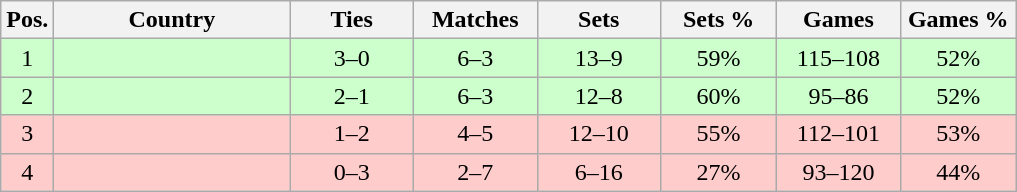<table class="wikitable nowrap" style=text-align:center>
<tr>
<th>Pos.</th>
<th width=150>Country</th>
<th width=75>Ties</th>
<th width=75>Matches</th>
<th width=75>Sets</th>
<th width=70>Sets %</th>
<th width=75>Games</th>
<th width=70>Games %</th>
</tr>
<tr bgcolor=ccffcc>
<td>1</td>
<td align=left></td>
<td>3–0</td>
<td>6–3</td>
<td>13–9</td>
<td>59%</td>
<td>115–108</td>
<td>52%</td>
</tr>
<tr bgcolor=ccffcc>
<td>2</td>
<td align=left></td>
<td>2–1</td>
<td>6–3</td>
<td>12–8</td>
<td>60%</td>
<td>95–86</td>
<td>52%</td>
</tr>
<tr bgcolor=ffcccc>
<td>3</td>
<td align=left></td>
<td>1–2</td>
<td>4–5</td>
<td>12–10</td>
<td>55%</td>
<td>112–101</td>
<td>53%</td>
</tr>
<tr bgcolor=ffcccc>
<td>4</td>
<td align=left></td>
<td>0–3</td>
<td>2–7</td>
<td>6–16</td>
<td>27%</td>
<td>93–120</td>
<td>44%</td>
</tr>
</table>
